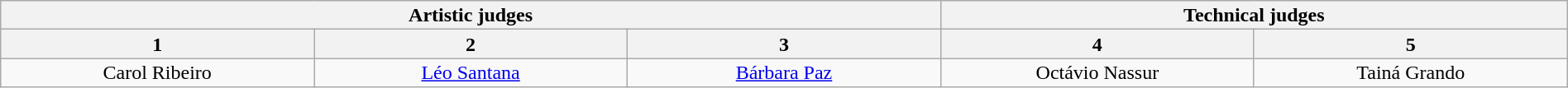<table class="wikitable" style="font-size:100%; line-height:16px; text-align:center" width="100%">
<tr>
<th colspan=3>Artistic judges</th>
<th colspan=2>Technical judges</th>
</tr>
<tr>
<th width="20.0%">1</th>
<th width="20.0%">2</th>
<th width="20.0%">3</th>
<th width="20.0%">4</th>
<th width="20.0%">5</th>
</tr>
<tr>
<td>Carol Ribeiro</td>
<td><a href='#'>Léo Santana</a></td>
<td><a href='#'>Bárbara Paz</a></td>
<td>Octávio Nassur</td>
<td>Tainá Grando</td>
</tr>
</table>
